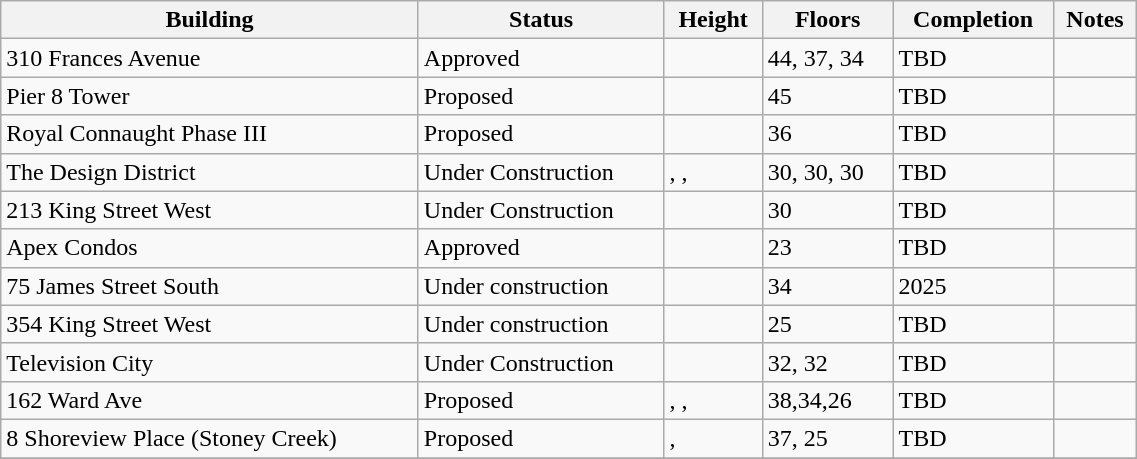<table class="wikitable sortable" style="width:60%;">
<tr>
<th>Building</th>
<th>Status</th>
<th>Height</th>
<th>Floors</th>
<th>Completion</th>
<th>Notes</th>
</tr>
<tr>
<td>310 Frances Avenue</td>
<td>Approved</td>
<td></td>
<td>44, 37, 34</td>
<td>TBD</td>
<td></td>
</tr>
<tr>
<td>Pier 8 Tower</td>
<td>Proposed</td>
<td></td>
<td>45</td>
<td>TBD</td>
<td></td>
</tr>
<tr>
<td>Royal Connaught Phase III</td>
<td>Proposed</td>
<td></td>
<td>36</td>
<td>TBD</td>
<td></td>
</tr>
<tr>
<td>The Design District</td>
<td>Under Construction</td>
<td>, , </td>
<td>30, 30, 30</td>
<td>TBD</td>
<td></td>
</tr>
<tr>
<td>213 King Street West</td>
<td>Under Construction</td>
<td></td>
<td>30</td>
<td>TBD</td>
<td></td>
</tr>
<tr>
<td>Apex Condos</td>
<td>Approved</td>
<td></td>
<td>23</td>
<td>TBD</td>
<td></td>
</tr>
<tr>
<td>75 James Street South</td>
<td>Under construction</td>
<td></td>
<td>34</td>
<td>2025</td>
<td></td>
</tr>
<tr>
<td>354 King Street West</td>
<td>Under construction</td>
<td></td>
<td>25</td>
<td>TBD</td>
<td></td>
</tr>
<tr>
<td>Television City</td>
<td>Under Construction</td>
<td></td>
<td>32, 32</td>
<td>TBD</td>
<td></td>
</tr>
<tr>
<td>162 Ward Ave</td>
<td>Proposed</td>
<td>, , </td>
<td>38,34,26</td>
<td>TBD</td>
<td></td>
</tr>
<tr>
<td>8 Shoreview Place (Stoney Creek)</td>
<td>Proposed</td>
<td>, </td>
<td>37, 25</td>
<td>TBD</td>
<td></td>
</tr>
<tr>
</tr>
</table>
